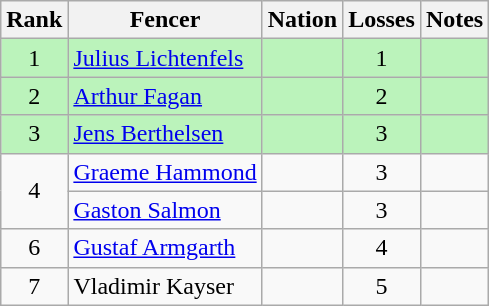<table class="wikitable sortable" style="text-align:center">
<tr>
<th>Rank</th>
<th>Fencer</th>
<th>Nation</th>
<th>Losses</th>
<th>Notes</th>
</tr>
<tr bgcolor=bbf3bb>
<td>1</td>
<td align=left><a href='#'>Julius Lichtenfels</a></td>
<td align=left></td>
<td>1</td>
<td></td>
</tr>
<tr bgcolor=bbf3bb>
<td>2</td>
<td align=left><a href='#'>Arthur Fagan</a></td>
<td align=left></td>
<td>2</td>
<td></td>
</tr>
<tr bgcolor=bbf3bb>
<td>3</td>
<td align=left><a href='#'>Jens Berthelsen</a></td>
<td align=left></td>
<td>3</td>
<td></td>
</tr>
<tr>
<td rowspan=2>4</td>
<td align=left><a href='#'>Graeme Hammond</a></td>
<td align=left></td>
<td>3</td>
<td></td>
</tr>
<tr>
<td align=left><a href='#'>Gaston Salmon</a></td>
<td align=left></td>
<td>3</td>
<td></td>
</tr>
<tr>
<td>6</td>
<td align=left><a href='#'>Gustaf Armgarth</a></td>
<td align=left></td>
<td>4</td>
<td></td>
</tr>
<tr>
<td>7</td>
<td align=left>Vladimir Kayser</td>
<td align=left></td>
<td>5</td>
<td></td>
</tr>
</table>
